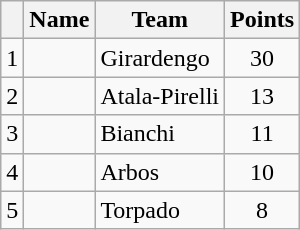<table class="wikitable">
<tr>
<th></th>
<th>Name</th>
<th>Team</th>
<th>Points</th>
</tr>
<tr>
<td style="text-align:center">1</td>
<td></td>
<td>Girardengo</td>
<td style="text-align:center">30</td>
</tr>
<tr>
<td style="text-align:center">2</td>
<td></td>
<td>Atala-Pirelli</td>
<td style="text-align:center">13</td>
</tr>
<tr>
<td style="text-align:center">3</td>
<td></td>
<td>Bianchi</td>
<td style="text-align:center">11</td>
</tr>
<tr>
<td style="text-align:center">4</td>
<td></td>
<td>Arbos</td>
<td style="text-align:center">10</td>
</tr>
<tr>
<td style="text-align:center">5</td>
<td></td>
<td>Torpado</td>
<td style="text-align:center">8</td>
</tr>
</table>
